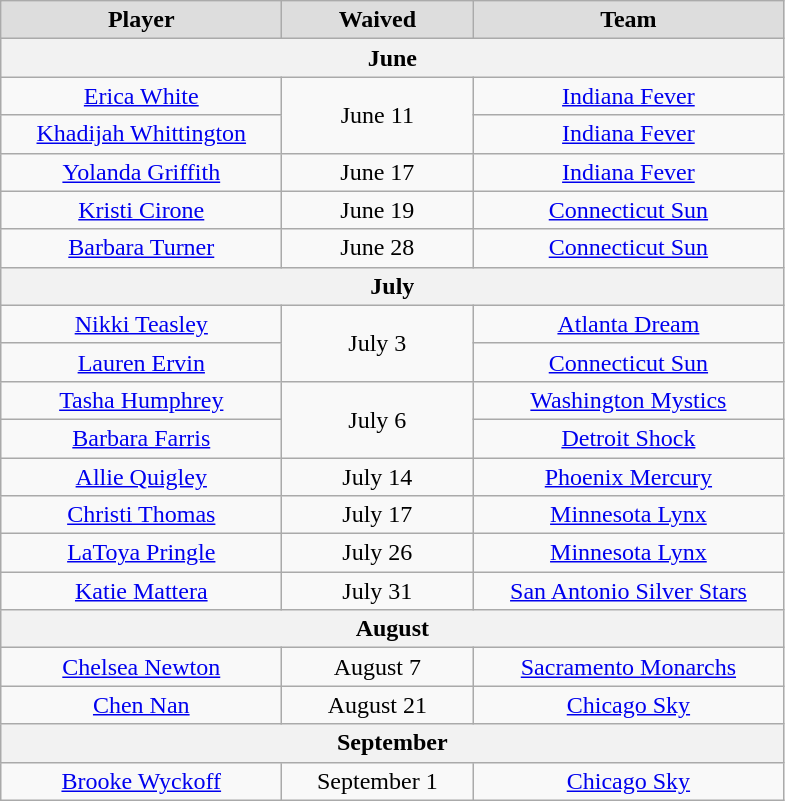<table class="wikitable" style="text-align: center">
<tr align="center" bgcolor="#dddddd">
<td style="width:180px"><strong>Player</strong></td>
<td style="width:120px"><strong>Waived</strong></td>
<td style="width:200px"><strong>Team</strong></td>
</tr>
<tr>
<th colspan="3">June</th>
</tr>
<tr>
<td><a href='#'>Erica White</a></td>
<td rowspan="2">June 11</td>
<td><a href='#'>Indiana Fever</a></td>
</tr>
<tr>
<td><a href='#'>Khadijah Whittington</a></td>
<td><a href='#'>Indiana Fever</a></td>
</tr>
<tr>
<td><a href='#'>Yolanda Griffith</a></td>
<td>June 17</td>
<td><a href='#'>Indiana Fever</a></td>
</tr>
<tr>
<td><a href='#'>Kristi Cirone</a></td>
<td>June 19</td>
<td><a href='#'>Connecticut Sun</a></td>
</tr>
<tr>
<td><a href='#'>Barbara Turner</a></td>
<td>June 28</td>
<td><a href='#'>Connecticut Sun</a></td>
</tr>
<tr>
<th colspan="3">July</th>
</tr>
<tr>
<td><a href='#'>Nikki Teasley</a></td>
<td rowspan="2">July 3</td>
<td><a href='#'>Atlanta Dream</a></td>
</tr>
<tr>
<td><a href='#'>Lauren Ervin</a></td>
<td><a href='#'>Connecticut Sun</a></td>
</tr>
<tr>
<td><a href='#'>Tasha Humphrey</a></td>
<td rowspan="2">July 6</td>
<td><a href='#'>Washington Mystics</a></td>
</tr>
<tr>
<td><a href='#'>Barbara Farris</a></td>
<td><a href='#'>Detroit Shock</a></td>
</tr>
<tr>
<td><a href='#'>Allie Quigley</a></td>
<td>July 14</td>
<td><a href='#'>Phoenix Mercury</a></td>
</tr>
<tr>
<td><a href='#'>Christi Thomas</a></td>
<td>July 17</td>
<td><a href='#'>Minnesota Lynx</a></td>
</tr>
<tr>
<td><a href='#'>LaToya Pringle</a></td>
<td>July 26</td>
<td><a href='#'>Minnesota Lynx</a></td>
</tr>
<tr>
<td><a href='#'>Katie Mattera</a></td>
<td>July 31</td>
<td><a href='#'>San Antonio Silver Stars</a></td>
</tr>
<tr>
<th colspan="3">August</th>
</tr>
<tr>
<td><a href='#'>Chelsea Newton</a></td>
<td>August 7</td>
<td><a href='#'>Sacramento Monarchs</a></td>
</tr>
<tr>
<td><a href='#'>Chen Nan</a></td>
<td>August 21</td>
<td><a href='#'>Chicago Sky</a></td>
</tr>
<tr>
<th colspan="3">September</th>
</tr>
<tr>
<td><a href='#'>Brooke Wyckoff</a></td>
<td>September 1</td>
<td><a href='#'>Chicago Sky</a></td>
</tr>
</table>
